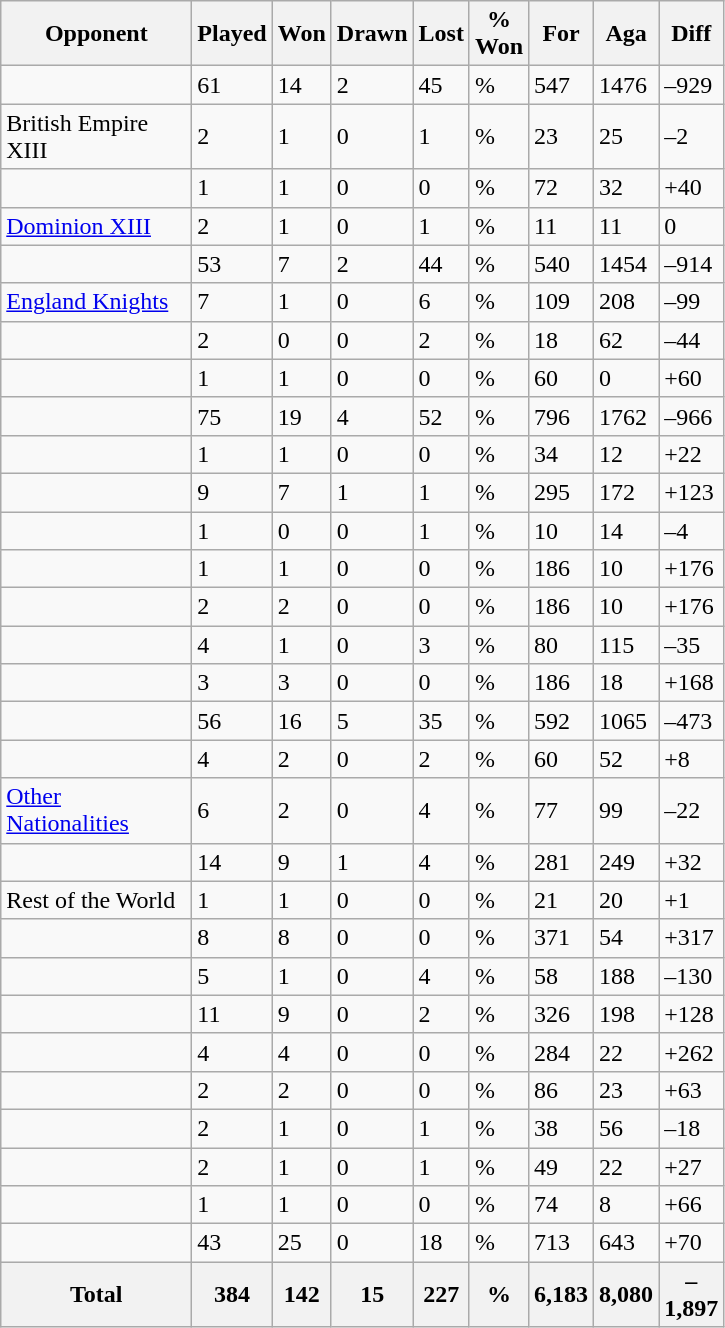<table class="wikitable sortable" style="text-align:left" style="font-size:90%">
<tr>
<th style="width:120px;">Opponent</th>
<th width="30">Played</th>
<th width="30">Won</th>
<th width="30">Drawn</th>
<th width="30">Lost</th>
<th width="30">% Won</th>
<th width="30">For</th>
<th width="30">Aga</th>
<th width="30">Diff</th>
</tr>
<tr>
<td></td>
<td>61</td>
<td>14</td>
<td>2</td>
<td>45</td>
<td>%</td>
<td>547</td>
<td>1476</td>
<td>–929</td>
</tr>
<tr class="sortbottom">
<td> British Empire XIII</td>
<td>2</td>
<td>1</td>
<td>0</td>
<td>1</td>
<td>%</td>
<td>23</td>
<td>25</td>
<td>–2</td>
</tr>
<tr class="sortbottom">
<td></td>
<td>1</td>
<td>1</td>
<td>0</td>
<td>0</td>
<td>%</td>
<td>72</td>
<td>32</td>
<td>+40</td>
</tr>
<tr class="sortbottom">
<td> <a href='#'>Dominion XIII</a></td>
<td>2</td>
<td>1</td>
<td>0</td>
<td>1</td>
<td>%</td>
<td>11</td>
<td>11</td>
<td>0</td>
</tr>
<tr class="sortbottom">
<td></td>
<td>53</td>
<td>7</td>
<td>2</td>
<td>44</td>
<td>%</td>
<td>540</td>
<td>1454</td>
<td>–914</td>
</tr>
<tr class="sortbottom">
<td> <a href='#'>England Knights</a></td>
<td>7</td>
<td>1</td>
<td>0</td>
<td>6</td>
<td>%</td>
<td>109</td>
<td>208</td>
<td>–99</td>
</tr>
<tr class="sortbottom">
<td></td>
<td>2</td>
<td>0</td>
<td>0</td>
<td>2</td>
<td>%</td>
<td>18</td>
<td>62</td>
<td>–44</td>
</tr>
<tr class="sortbottom">
<td></td>
<td>1</td>
<td>1</td>
<td>0</td>
<td>0</td>
<td>%</td>
<td>60</td>
<td>0</td>
<td>+60</td>
</tr>
<tr class="sortbottom">
<td></td>
<td>75</td>
<td>19</td>
<td>4</td>
<td>52</td>
<td>%</td>
<td>796</td>
<td>1762</td>
<td>–966</td>
</tr>
<tr class="sortbottom">
<td></td>
<td>1</td>
<td>1</td>
<td>0</td>
<td>0</td>
<td>%</td>
<td>34</td>
<td>12</td>
<td>+22</td>
</tr>
<tr class="sortbottom">
<td></td>
<td>9</td>
<td>7</td>
<td>1</td>
<td>1</td>
<td>%</td>
<td>295</td>
<td>172</td>
<td>+123</td>
</tr>
<tr class="sortbottom">
<td></td>
<td>1</td>
<td>0</td>
<td>0</td>
<td>1</td>
<td>%</td>
<td>10</td>
<td>14</td>
<td>–4</td>
</tr>
<tr class="sortbottom">
<td></td>
<td>1</td>
<td>1</td>
<td>0</td>
<td>0</td>
<td>%</td>
<td>186</td>
<td>10</td>
<td>+176</td>
</tr>
<tr class="sortbottom">
<td></td>
<td>2</td>
<td>2</td>
<td>0</td>
<td>0</td>
<td>%</td>
<td>186</td>
<td>10</td>
<td>+176</td>
</tr>
<tr class="sortbottom">
<td></td>
<td>4</td>
<td>1</td>
<td>0</td>
<td>3</td>
<td>%</td>
<td>80</td>
<td>115</td>
<td>–35</td>
</tr>
<tr class="sortbottom">
<td></td>
<td>3</td>
<td>3</td>
<td>0</td>
<td>0</td>
<td>%</td>
<td>186</td>
<td>18</td>
<td>+168</td>
</tr>
<tr class="sortbottom">
<td></td>
<td>56</td>
<td>16</td>
<td>5</td>
<td>35</td>
<td>%</td>
<td>592</td>
<td>1065</td>
<td>–473</td>
</tr>
<tr class="sortbottom">
<td style="text-align:left;"></td>
<td>4</td>
<td>2</td>
<td>0</td>
<td>2</td>
<td>%</td>
<td>60</td>
<td>52</td>
<td>+8</td>
</tr>
<tr class="sortbottom">
<td><a href='#'>Other Nationalities</a></td>
<td>6</td>
<td>2</td>
<td>0</td>
<td>4</td>
<td>%</td>
<td>77</td>
<td>99</td>
<td>–22</td>
</tr>
<tr class="sortbottom">
<td></td>
<td>14</td>
<td>9</td>
<td>1</td>
<td>4</td>
<td>%</td>
<td>281</td>
<td>249</td>
<td>+32</td>
</tr>
<tr class="sortbottom">
<td>Rest of the World</td>
<td>1</td>
<td>1</td>
<td>0</td>
<td>0</td>
<td>%</td>
<td>21</td>
<td>20</td>
<td>+1</td>
</tr>
<tr class="sortbottom">
<td></td>
<td>8</td>
<td>8</td>
<td>0</td>
<td>0</td>
<td>%</td>
<td>371</td>
<td>54</td>
<td>+317</td>
</tr>
<tr class="sortbottom">
<td></td>
<td>5</td>
<td>1</td>
<td>0</td>
<td>4</td>
<td>%</td>
<td>58</td>
<td>188</td>
<td>–130</td>
</tr>
<tr class="sortbottom">
<td></td>
<td>11</td>
<td>9</td>
<td>0</td>
<td>2</td>
<td>%</td>
<td>326</td>
<td>198</td>
<td>+128</td>
</tr>
<tr class="sortbottom">
<td></td>
<td>4</td>
<td>4</td>
<td>0</td>
<td>0</td>
<td>%</td>
<td>284</td>
<td>22</td>
<td>+262</td>
</tr>
<tr class="sortbottom">
<td></td>
<td>2</td>
<td>2</td>
<td>0</td>
<td>0</td>
<td>%</td>
<td>86</td>
<td>23</td>
<td>+63</td>
</tr>
<tr class="sortbottom">
<td></td>
<td>2</td>
<td>1</td>
<td>0</td>
<td>1</td>
<td>%</td>
<td>38</td>
<td>56</td>
<td>–18</td>
</tr>
<tr class="sortbottom">
<td></td>
<td>2</td>
<td>1</td>
<td>0</td>
<td>1</td>
<td>%</td>
<td>49</td>
<td>22</td>
<td>+27</td>
</tr>
<tr class="sortbottom">
<td></td>
<td>1</td>
<td>1</td>
<td>0</td>
<td>0</td>
<td>%</td>
<td>74</td>
<td>8</td>
<td>+66</td>
</tr>
<tr class="sortbottom">
<td></td>
<td>43</td>
<td>25</td>
<td>0</td>
<td>18</td>
<td>%</td>
<td>713</td>
<td>643</td>
<td>+70</td>
</tr>
<tr class="sortbottom">
<th><strong>Total</strong></th>
<th><strong>384</strong></th>
<th><strong>142</strong></th>
<th><strong>15</strong></th>
<th><strong>227</strong></th>
<th><strong>%</strong></th>
<th><strong>6,183</strong></th>
<th><strong>8,080</strong></th>
<th><strong>–1,897</strong></th>
</tr>
</table>
